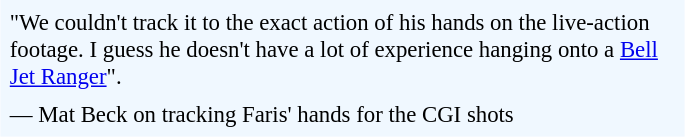<table class="toccolours" style="float: left; margin-left: 1em; margin-right: 2em; font-size: 95%; background:#F0F8FF; color:black; width:30em; max-width: 40%;" cellspacing="5">
<tr>
<td style="text-align: left;">"We couldn't track it to the exact action of his hands on the live-action footage. I guess he doesn't have a lot of experience hanging onto a <a href='#'>Bell Jet Ranger</a>".</td>
</tr>
<tr>
<td style="text-align: left;">— Mat Beck on tracking Faris' hands for the CGI shots</td>
</tr>
</table>
